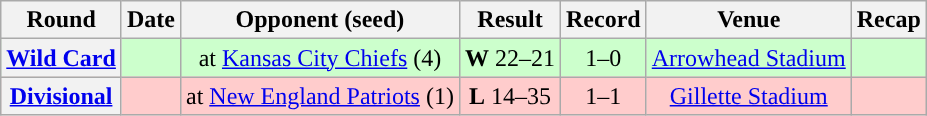<table class="wikitable" style="text-align:center">
<tr>
<th>Round</th>
<th>Date</th>
<th>Opponent (seed)</th>
<th>Result</th>
<th>Record</th>
<th>Venue</th>
<th>Recap</th>
</tr>
<tr style="background:#cfc">
<th><a href='#'>Wild Card</a></th>
<td></td>
<td>at <a href='#'>Kansas City Chiefs</a> (4)</td>
<td><strong>W</strong> 22–21</td>
<td>1–0</td>
<td><a href='#'>Arrowhead Stadium</a></td>
<td></td>
</tr>
<tr style="background:#fcc">
<th><a href='#'>Divisional</a></th>
<td></td>
<td>at <a href='#'>New England Patriots</a> (1)</td>
<td><strong>L</strong> 14–35</td>
<td>1–1</td>
<td><a href='#'>Gillette Stadium</a></td>
<td></td>
</tr>
</table>
